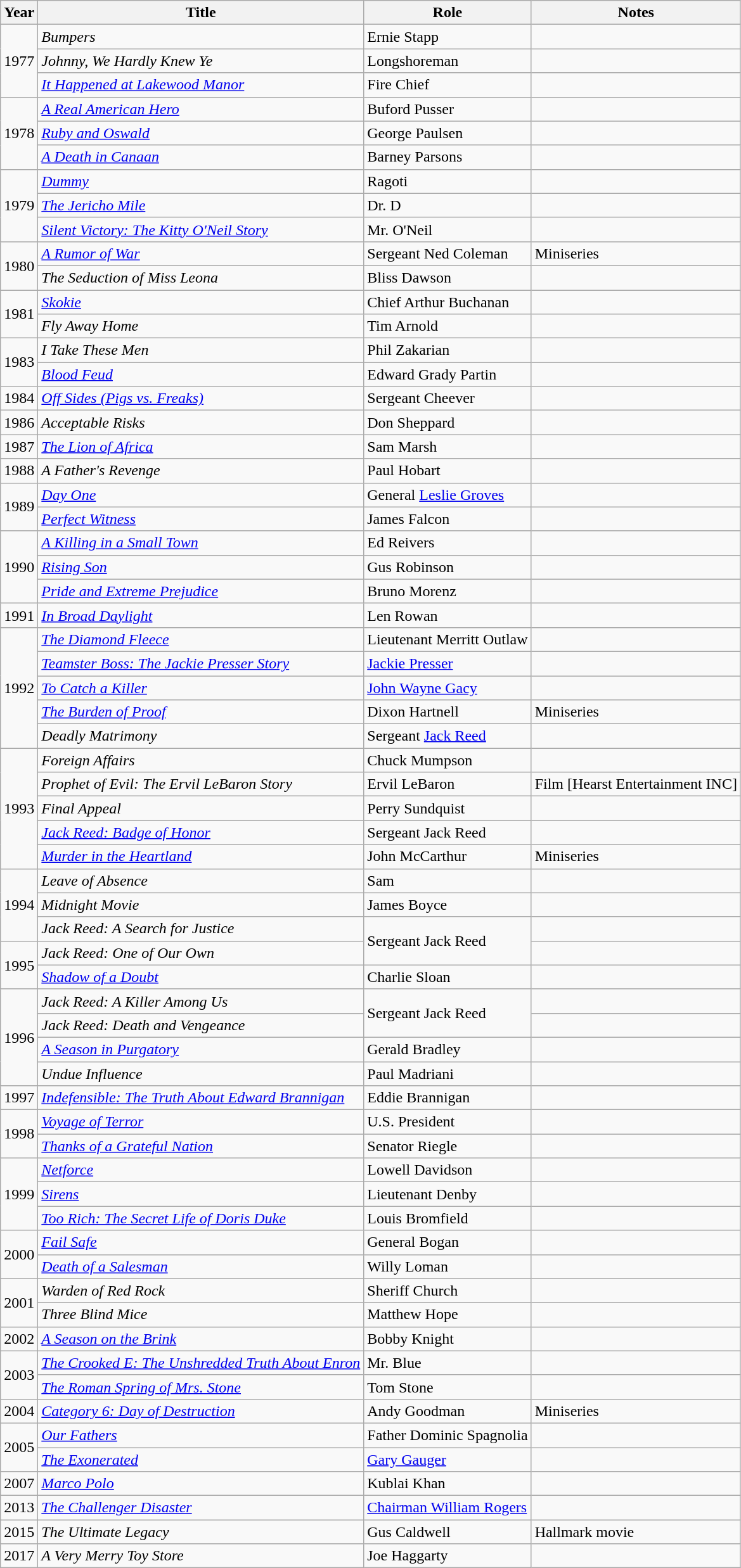<table class="wikitable sortable">
<tr>
<th>Year</th>
<th>Title</th>
<th>Role</th>
<th class="unsortable">Notes</th>
</tr>
<tr>
<td rowspan="3">1977</td>
<td><em>Bumpers</em></td>
<td>Ernie Stapp</td>
<td></td>
</tr>
<tr>
<td><em>Johnny, We Hardly Knew Ye</em></td>
<td>Longshoreman</td>
<td></td>
</tr>
<tr>
<td><em><a href='#'>It Happened at Lakewood Manor</a></em></td>
<td>Fire Chief</td>
<td></td>
</tr>
<tr>
<td rowspan="3">1978</td>
<td><em><a href='#'>A Real American Hero</a></em></td>
<td>Buford Pusser</td>
<td></td>
</tr>
<tr>
<td><em><a href='#'>Ruby and Oswald</a></em></td>
<td>George Paulsen</td>
<td></td>
</tr>
<tr>
<td><em><a href='#'>A Death in Canaan</a></em></td>
<td>Barney Parsons</td>
<td></td>
</tr>
<tr>
<td rowspan="3">1979</td>
<td><em><a href='#'>Dummy</a></em></td>
<td>Ragoti</td>
<td></td>
</tr>
<tr>
<td><em><a href='#'>The Jericho Mile</a></em></td>
<td>Dr. D</td>
<td></td>
</tr>
<tr>
<td><em><a href='#'>Silent Victory: The Kitty O'Neil Story</a></em></td>
<td>Mr. O'Neil</td>
<td></td>
</tr>
<tr>
<td rowspan="2">1980</td>
<td><em><a href='#'>A Rumor of War</a></em></td>
<td>Sergeant Ned Coleman</td>
<td>Miniseries</td>
</tr>
<tr>
<td><em>The Seduction of Miss Leona</em></td>
<td>Bliss Dawson</td>
<td></td>
</tr>
<tr>
<td rowspan="2">1981</td>
<td><em><a href='#'>Skokie</a></em></td>
<td>Chief Arthur Buchanan</td>
<td></td>
</tr>
<tr>
<td><em>Fly Away Home</em></td>
<td>Tim Arnold</td>
<td></td>
</tr>
<tr>
<td rowspan="2">1983</td>
<td><em>I Take These Men</em></td>
<td>Phil Zakarian</td>
<td></td>
</tr>
<tr>
<td><em><a href='#'>Blood Feud</a></em></td>
<td>Edward Grady Partin</td>
<td></td>
</tr>
<tr>
<td>1984</td>
<td><em><a href='#'>Off Sides (Pigs vs. Freaks)</a></em></td>
<td>Sergeant Cheever</td>
<td></td>
</tr>
<tr>
<td>1986</td>
<td><em>Acceptable Risks</em></td>
<td>Don Sheppard</td>
<td></td>
</tr>
<tr>
<td>1987</td>
<td><em><a href='#'>The Lion of Africa</a></em></td>
<td>Sam Marsh</td>
<td></td>
</tr>
<tr>
<td>1988</td>
<td><em>A Father's Revenge</em></td>
<td>Paul Hobart</td>
<td></td>
</tr>
<tr>
<td rowspan="2">1989</td>
<td><em><a href='#'>Day One</a></em></td>
<td>General <a href='#'>Leslie Groves</a></td>
<td></td>
</tr>
<tr>
<td><em><a href='#'>Perfect Witness</a></em></td>
<td>James Falcon</td>
<td></td>
</tr>
<tr>
<td rowspan="3">1990</td>
<td><em><a href='#'>A Killing in a Small Town</a></em></td>
<td>Ed Reivers</td>
<td></td>
</tr>
<tr>
<td><em><a href='#'>Rising Son</a></em></td>
<td>Gus Robinson</td>
<td></td>
</tr>
<tr>
<td><em><a href='#'>Pride and Extreme Prejudice</a></em></td>
<td>Bruno Morenz</td>
<td></td>
</tr>
<tr>
<td>1991</td>
<td><em><a href='#'>In Broad Daylight</a></em></td>
<td>Len Rowan</td>
<td></td>
</tr>
<tr>
<td rowspan="5">1992</td>
<td><em><a href='#'>The Diamond Fleece</a></em></td>
<td>Lieutenant Merritt Outlaw</td>
<td></td>
</tr>
<tr>
<td><em><a href='#'>Teamster Boss: The Jackie Presser Story</a></em></td>
<td><a href='#'>Jackie Presser</a></td>
<td></td>
</tr>
<tr>
<td><em><a href='#'>To Catch a Killer</a></em></td>
<td><a href='#'>John Wayne Gacy</a></td>
<td></td>
</tr>
<tr>
<td><em><a href='#'>The Burden of Proof</a></em></td>
<td>Dixon Hartnell</td>
<td>Miniseries</td>
</tr>
<tr>
<td><em>Deadly Matrimony</em></td>
<td>Sergeant <a href='#'>Jack Reed</a></td>
<td></td>
</tr>
<tr>
<td rowspan="5">1993</td>
<td><em>Foreign Affairs</em></td>
<td>Chuck Mumpson</td>
<td></td>
</tr>
<tr>
<td><em>Prophet of Evil: The Ervil LeBaron Story</em></td>
<td>Ervil LeBaron</td>
<td>Film [Hearst Entertainment INC]</td>
</tr>
<tr>
<td><em>Final Appeal</em></td>
<td>Perry Sundquist</td>
<td></td>
</tr>
<tr>
<td><em><a href='#'>Jack Reed: Badge of Honor</a></em></td>
<td>Sergeant Jack Reed</td>
<td></td>
</tr>
<tr>
<td><em><a href='#'>Murder in the Heartland</a></em></td>
<td>John McCarthur</td>
<td>Miniseries</td>
</tr>
<tr>
<td rowspan="3">1994</td>
<td><em>Leave of Absence</em></td>
<td>Sam</td>
<td></td>
</tr>
<tr>
<td><em>Midnight Movie</em></td>
<td>James Boyce</td>
<td></td>
</tr>
<tr>
<td><em>Jack Reed: A Search for Justice</em></td>
<td rowspan="2">Sergeant Jack Reed</td>
<td></td>
</tr>
<tr>
<td rowspan="2">1995</td>
<td><em>Jack Reed: One of Our Own</em></td>
<td></td>
</tr>
<tr>
<td><em><a href='#'>Shadow of a Doubt</a></em></td>
<td>Charlie Sloan</td>
<td></td>
</tr>
<tr>
<td rowspan="4">1996</td>
<td><em>Jack Reed: A Killer Among Us</em></td>
<td rowspan="2">Sergeant Jack Reed</td>
<td></td>
</tr>
<tr>
<td><em>Jack Reed: Death and Vengeance</em></td>
<td></td>
</tr>
<tr>
<td><em><a href='#'>A Season in Purgatory</a></em></td>
<td>Gerald Bradley</td>
<td></td>
</tr>
<tr>
<td><em>Undue Influence</em></td>
<td>Paul Madriani</td>
<td></td>
</tr>
<tr>
<td>1997</td>
<td><em><a href='#'>Indefensible: The Truth About Edward Brannigan</a></em></td>
<td>Eddie Brannigan</td>
<td></td>
</tr>
<tr>
<td rowspan="2">1998</td>
<td><em><a href='#'>Voyage of Terror</a></em></td>
<td>U.S. President</td>
<td></td>
</tr>
<tr>
<td><em><a href='#'>Thanks of a Grateful Nation</a></em></td>
<td>Senator Riegle</td>
<td></td>
</tr>
<tr>
<td rowspan="3">1999</td>
<td><em><a href='#'>Netforce</a></em></td>
<td>Lowell Davidson</td>
<td></td>
</tr>
<tr>
<td><em><a href='#'>Sirens</a></em></td>
<td>Lieutenant Denby</td>
<td></td>
</tr>
<tr>
<td><em><a href='#'>Too Rich: The Secret Life of Doris Duke</a></em></td>
<td>Louis Bromfield</td>
<td></td>
</tr>
<tr>
<td rowspan="2">2000</td>
<td><em><a href='#'>Fail Safe</a></em></td>
<td>General Bogan</td>
<td></td>
</tr>
<tr>
<td><em><a href='#'>Death of a Salesman</a></em></td>
<td>Willy Loman</td>
<td></td>
</tr>
<tr>
<td rowspan="2">2001</td>
<td><em>Warden of Red Rock</em></td>
<td>Sheriff Church</td>
<td></td>
</tr>
<tr>
<td><em>Three Blind Mice</em></td>
<td>Matthew Hope</td>
<td></td>
</tr>
<tr>
<td>2002</td>
<td><em><a href='#'>A Season on the Brink</a></em></td>
<td>Bobby Knight</td>
<td></td>
</tr>
<tr>
<td rowspan="2">2003</td>
<td><em><a href='#'>The Crooked E: The Unshredded Truth About Enron</a></em></td>
<td>Mr. Blue</td>
<td></td>
</tr>
<tr>
<td><em><a href='#'>The Roman Spring of Mrs. Stone</a></em></td>
<td>Tom Stone</td>
<td></td>
</tr>
<tr>
<td>2004</td>
<td><em><a href='#'>Category 6: Day of Destruction</a></em></td>
<td>Andy Goodman</td>
<td>Miniseries</td>
</tr>
<tr>
<td rowspan="2">2005</td>
<td><em><a href='#'>Our Fathers</a></em></td>
<td>Father Dominic Spagnolia</td>
<td></td>
</tr>
<tr>
<td><em><a href='#'>The Exonerated</a></em></td>
<td><a href='#'>Gary Gauger</a></td>
<td></td>
</tr>
<tr>
<td>2007</td>
<td><em><a href='#'>Marco Polo</a></em></td>
<td>Kublai Khan</td>
<td></td>
</tr>
<tr>
<td>2013</td>
<td><em><a href='#'>The Challenger Disaster</a></em></td>
<td><a href='#'>Chairman William Rogers</a></td>
<td></td>
</tr>
<tr>
<td>2015</td>
<td><em>The Ultimate Legacy</em></td>
<td>Gus Caldwell</td>
<td>Hallmark movie</td>
</tr>
<tr>
<td>2017</td>
<td><em>A Very Merry Toy Store</em></td>
<td>Joe Haggarty</td>
<td></td>
</tr>
</table>
